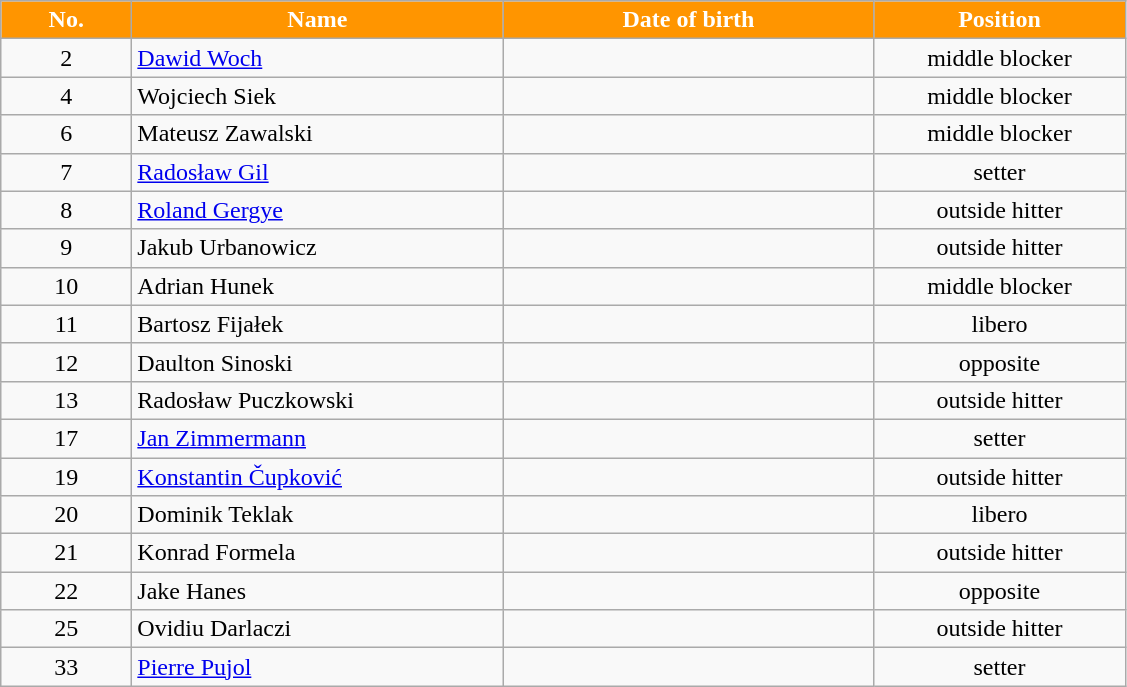<table class="wikitable sortable" style="font-size:100%; text-align:center">
<tr>
<th style="width:5em; color:#FFFFFF; background-color:#FF9500">No.</th>
<th style="width:15em; color:#FFFFFF; background-color:#FF9500">Name</th>
<th style="width:15em; color:#FFFFFF; background-color:#FF9500">Date of birth</th>
<th style="width:10em; color:#FFFFFF; background-color:#FF9500">Position</th>
</tr>
<tr>
<td>2</td>
<td align=left> <a href='#'>Dawid Woch</a></td>
<td align=right></td>
<td>middle blocker</td>
</tr>
<tr>
<td>4</td>
<td align=left> Wojciech Siek</td>
<td align=right></td>
<td>middle blocker</td>
</tr>
<tr>
<td>6</td>
<td align=left> Mateusz Zawalski</td>
<td align=right></td>
<td>middle blocker</td>
</tr>
<tr>
<td>7</td>
<td align=left> <a href='#'>Radosław Gil</a></td>
<td align=right></td>
<td>setter</td>
</tr>
<tr>
<td>8</td>
<td align=left> <a href='#'>Roland Gergye</a></td>
<td align=right></td>
<td>outside hitter</td>
</tr>
<tr>
<td>9</td>
<td align=left> Jakub Urbanowicz</td>
<td align=right></td>
<td>outside hitter</td>
</tr>
<tr>
<td>10</td>
<td align=left> Adrian Hunek</td>
<td align=right></td>
<td>middle blocker</td>
</tr>
<tr>
<td>11</td>
<td align=left> Bartosz Fijałek</td>
<td align=right></td>
<td>libero</td>
</tr>
<tr>
<td>12</td>
<td align=left> Daulton Sinoski</td>
<td align=right></td>
<td>opposite</td>
</tr>
<tr>
<td>13</td>
<td align=left> Radosław Puczkowski</td>
<td align=right></td>
<td>outside hitter</td>
</tr>
<tr>
<td>17</td>
<td align=left> <a href='#'>Jan Zimmermann</a></td>
<td align=right></td>
<td>setter</td>
</tr>
<tr>
<td>19</td>
<td align=left> <a href='#'>Konstantin Čupković</a></td>
<td align=right></td>
<td>outside hitter</td>
</tr>
<tr>
<td>20</td>
<td align=left> Dominik Teklak</td>
<td align=right></td>
<td>libero</td>
</tr>
<tr>
<td>21</td>
<td align=left> Konrad Formela</td>
<td align=right></td>
<td>outside hitter</td>
</tr>
<tr>
<td>22</td>
<td align=left> Jake Hanes</td>
<td align=right></td>
<td>opposite</td>
</tr>
<tr>
<td>25</td>
<td align=left> Ovidiu Darlaczi</td>
<td align=right></td>
<td>outside hitter</td>
</tr>
<tr>
<td>33</td>
<td align=left> <a href='#'>Pierre Pujol</a></td>
<td align=right></td>
<td>setter</td>
</tr>
</table>
